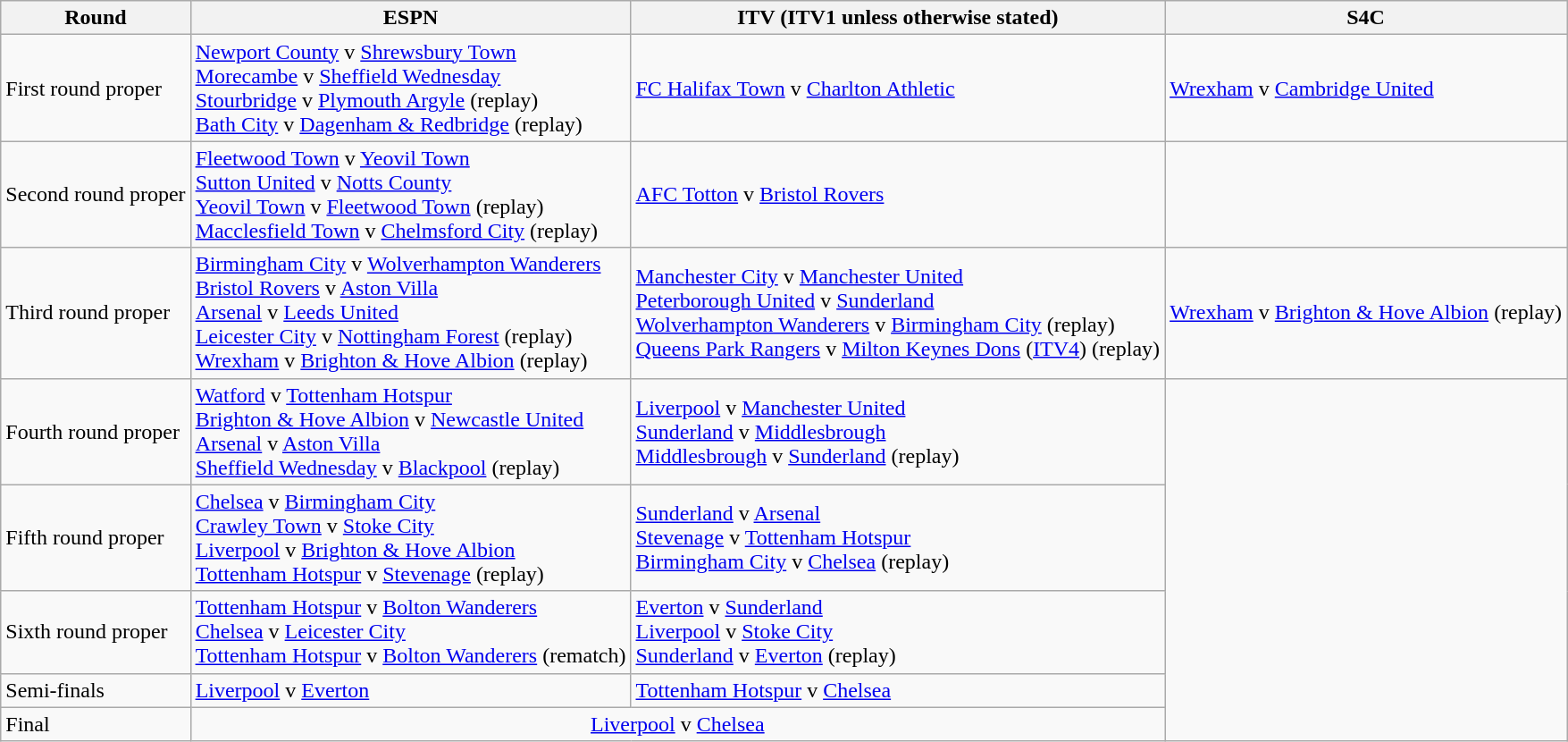<table class="wikitable">
<tr>
<th>Round</th>
<th>ESPN</th>
<th>ITV (ITV1 unless otherwise stated)</th>
<th>S4C</th>
</tr>
<tr>
<td>First round proper</td>
<td><a href='#'>Newport County</a> v <a href='#'>Shrewsbury Town</a><br><a href='#'>Morecambe</a> v <a href='#'>Sheffield Wednesday</a><br><a href='#'>Stourbridge</a> v <a href='#'>Plymouth Argyle</a> (replay)<br><a href='#'>Bath City</a> v <a href='#'>Dagenham & Redbridge</a> (replay)</td>
<td><a href='#'>FC Halifax Town</a> v <a href='#'>Charlton Athletic</a></td>
<td><a href='#'>Wrexham</a> v <a href='#'>Cambridge United</a></td>
</tr>
<tr>
<td>Second round proper</td>
<td><a href='#'>Fleetwood Town</a> v <a href='#'>Yeovil Town</a><br><a href='#'>Sutton United</a> v <a href='#'>Notts County</a><br><a href='#'>Yeovil Town</a> v <a href='#'>Fleetwood Town</a> (replay)<br><a href='#'>Macclesfield Town</a> v <a href='#'>Chelmsford City</a> (replay)</td>
<td><a href='#'>AFC Totton</a> v <a href='#'>Bristol Rovers</a></td>
</tr>
<tr>
<td>Third round proper</td>
<td><a href='#'>Birmingham City</a> v <a href='#'>Wolverhampton Wanderers</a><br><a href='#'>Bristol Rovers</a> v <a href='#'>Aston Villa</a> <br><a href='#'>Arsenal</a> v <a href='#'>Leeds United</a> <br> <a href='#'>Leicester City</a> v <a href='#'>Nottingham Forest</a> (replay) <br> <a href='#'>Wrexham</a> v <a href='#'>Brighton & Hove Albion</a> (replay)</td>
<td><a href='#'>Manchester City</a> v <a href='#'>Manchester United</a><br><a href='#'>Peterborough United</a> v <a href='#'>Sunderland</a> <br> <a href='#'>Wolverhampton Wanderers</a> v <a href='#'>Birmingham City</a> (replay) <br> <a href='#'>Queens Park Rangers</a> v <a href='#'>Milton Keynes Dons</a> (<a href='#'>ITV4</a>) (replay)</td>
<td><a href='#'>Wrexham</a> v <a href='#'>Brighton & Hove Albion</a> (replay)</td>
</tr>
<tr>
<td>Fourth round proper</td>
<td><a href='#'>Watford</a> v <a href='#'>Tottenham Hotspur</a><br><a href='#'>Brighton & Hove Albion</a> v <a href='#'>Newcastle United</a><br><a href='#'>Arsenal</a> v <a href='#'>Aston Villa</a> <br> <a href='#'>Sheffield Wednesday</a> v <a href='#'>Blackpool</a> (replay)</td>
<td><a href='#'>Liverpool</a> v <a href='#'>Manchester United</a><br><a href='#'>Sunderland</a> v <a href='#'>Middlesbrough</a> <br> <a href='#'>Middlesbrough</a> v <a href='#'>Sunderland</a> (replay)</td>
</tr>
<tr>
<td>Fifth round proper</td>
<td><a href='#'>Chelsea</a> v <a href='#'>Birmingham City</a>  <br> <a href='#'>Crawley Town</a> v <a href='#'>Stoke City</a> <br> <a href='#'>Liverpool</a> v <a href='#'>Brighton & Hove Albion</a><br><a href='#'>Tottenham Hotspur</a> v <a href='#'>Stevenage</a> (replay)</td>
<td><a href='#'>Sunderland</a> v <a href='#'>Arsenal</a><br><a href='#'>Stevenage</a> v <a href='#'>Tottenham Hotspur</a><br><a href='#'>Birmingham City</a> v <a href='#'>Chelsea</a> (replay)</td>
</tr>
<tr>
<td>Sixth round proper</td>
<td><a href='#'>Tottenham Hotspur</a> v <a href='#'>Bolton Wanderers</a>  <br> <a href='#'>Chelsea</a> v <a href='#'>Leicester City</a> <br> <a href='#'>Tottenham Hotspur</a> v <a href='#'>Bolton Wanderers</a> (rematch)</td>
<td><a href='#'>Everton</a> v <a href='#'>Sunderland</a> <br> <a href='#'>Liverpool</a> v <a href='#'>Stoke City</a><br><a href='#'>Sunderland</a> v <a href='#'>Everton</a> (replay)</td>
</tr>
<tr>
<td>Semi-finals</td>
<td><a href='#'>Liverpool</a> v <a href='#'>Everton</a></td>
<td><a href='#'>Tottenham Hotspur</a> v <a href='#'>Chelsea</a></td>
</tr>
<tr>
<td>Final</td>
<td colspan=2 align=center><a href='#'>Liverpool</a> v <a href='#'>Chelsea</a></td>
</tr>
</table>
